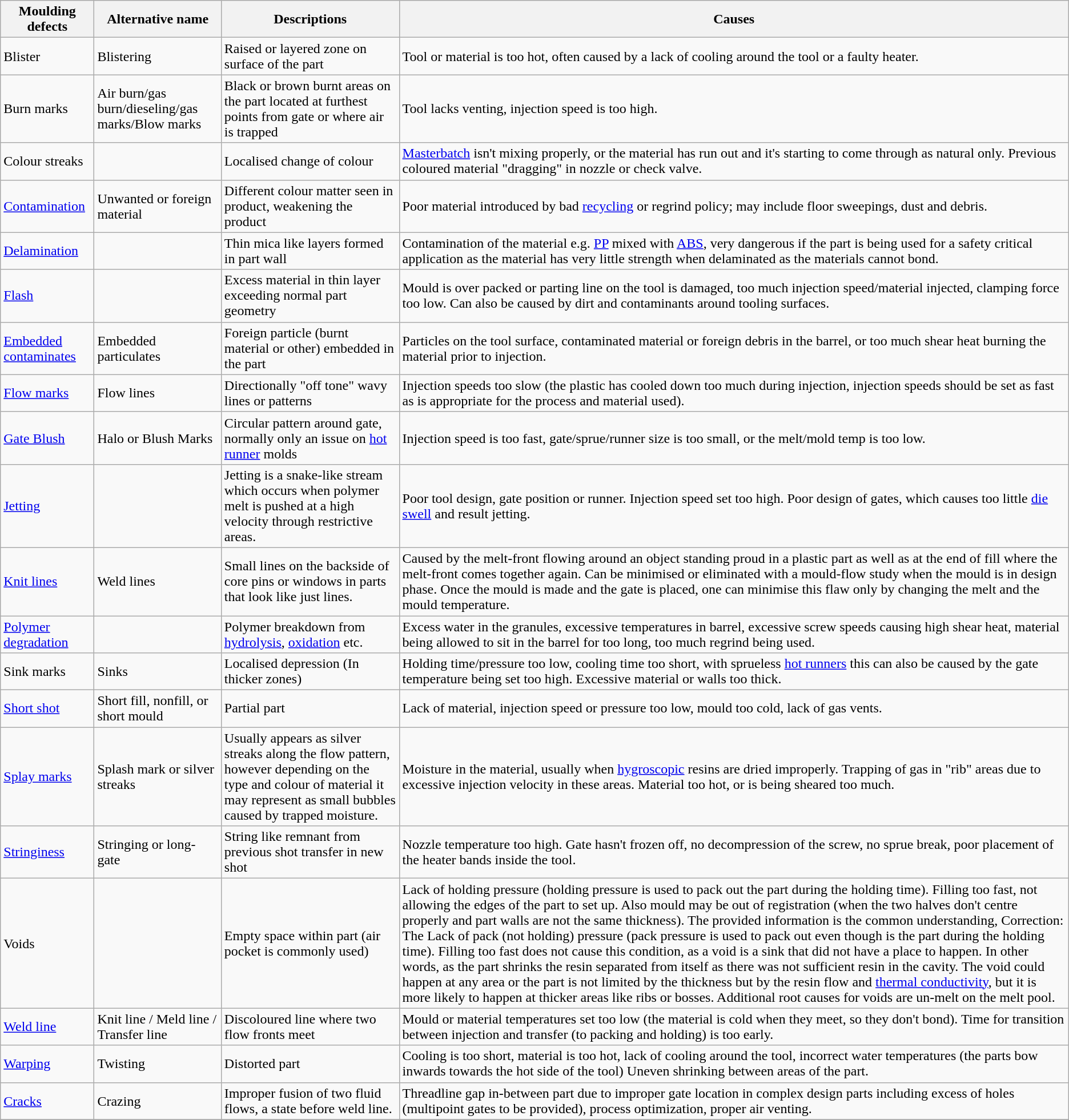<table class="wikitable">
<tr>
<th>Moulding defects</th>
<th>Alternative name</th>
<th>Descriptions</th>
<th>Causes</th>
</tr>
<tr>
<td>Blister</td>
<td>Blistering</td>
<td>Raised or layered zone on surface of the part</td>
<td>Tool or material is too hot, often caused by a lack of cooling around the tool or a faulty heater.</td>
</tr>
<tr>
<td>Burn marks</td>
<td>Air burn/gas burn/dieseling/gas marks/Blow marks</td>
<td>Black or brown burnt areas on the part located at furthest points from gate or where air is trapped</td>
<td>Tool lacks venting, injection speed is too high.</td>
</tr>
<tr>
<td>Colour streaks</td>
<td></td>
<td>Localised change of colour</td>
<td><a href='#'>Masterbatch</a> isn't mixing properly, or the material has run out and it's starting to come through as natural only. Previous coloured material "dragging" in nozzle or check valve.</td>
</tr>
<tr>
<td><a href='#'>Contamination</a></td>
<td>Unwanted or foreign material</td>
<td>Different colour matter seen in product, weakening the product</td>
<td>Poor material introduced by bad <a href='#'>recycling</a> or regrind policy; may include floor sweepings, dust and debris.</td>
</tr>
<tr>
<td><a href='#'>Delamination</a></td>
<td></td>
<td>Thin mica like layers formed in part wall</td>
<td>Contamination of the material e.g. <a href='#'>PP</a> mixed with <a href='#'>ABS</a>, very dangerous if the part is being used for a safety critical application as the material has very little strength when delaminated as the materials cannot bond.</td>
</tr>
<tr>
<td><a href='#'>Flash</a></td>
<td></td>
<td>Excess material in thin layer exceeding normal part geometry</td>
<td>Mould is over packed or parting line on the tool is damaged, too much injection speed/material injected, clamping force too low. Can also be caused by dirt and contaminants around tooling surfaces.</td>
</tr>
<tr>
<td><a href='#'>Embedded contaminates</a></td>
<td>Embedded particulates</td>
<td>Foreign particle (burnt material or other) embedded in the part</td>
<td>Particles on the tool surface, contaminated material or foreign debris in the barrel, or too much shear heat burning the material prior to injection.</td>
</tr>
<tr>
<td><a href='#'>Flow marks</a></td>
<td>Flow lines</td>
<td>Directionally "off tone" wavy lines or patterns</td>
<td>Injection speeds too slow (the plastic has cooled down too much during injection, injection speeds should be set as fast as is appropriate for the process and material used).</td>
</tr>
<tr>
<td><a href='#'>Gate Blush</a></td>
<td>Halo or Blush Marks</td>
<td>Circular pattern around gate, normally only an issue on <a href='#'>hot runner</a> molds</td>
<td>Injection speed is too fast, gate/sprue/runner size is too small, or the melt/mold temp is too low.</td>
</tr>
<tr>
<td><a href='#'>Jetting</a></td>
<td></td>
<td>Jetting is a snake-like stream which occurs when polymer melt is pushed at a high velocity through restrictive areas.</td>
<td>Poor tool design, gate position or runner. Injection speed set too high. Poor design of gates, which causes too little <a href='#'>die swell</a> and result jetting.</td>
</tr>
<tr>
<td><a href='#'>Knit lines</a></td>
<td>Weld lines</td>
<td>Small lines on the backside of core pins or windows in parts that look like just lines.</td>
<td>Caused by the melt-front flowing around an object standing proud in a plastic part as well as at the end of fill where the melt-front comes together again. Can be minimised or eliminated with a mould-flow study when the mould is in design phase. Once the mould is made and the gate is placed, one can minimise this flaw only by changing the melt and the mould temperature.</td>
</tr>
<tr>
<td><a href='#'>Polymer degradation</a></td>
<td></td>
<td>Polymer breakdown from <a href='#'>hydrolysis</a>, <a href='#'>oxidation</a> etc.</td>
<td>Excess water in the granules, excessive temperatures in barrel, excessive screw speeds causing high shear heat, material being allowed to sit in the barrel for too long, too much regrind being used.</td>
</tr>
<tr>
<td>Sink marks</td>
<td>Sinks</td>
<td>Localised depression (In thicker zones)</td>
<td>Holding time/pressure too low, cooling time too short, with sprueless <a href='#'>hot runners</a> this can also be caused by the gate temperature being set too high. Excessive material or walls too thick.</td>
</tr>
<tr>
<td><a href='#'>Short shot</a></td>
<td>Short fill, nonfill, or short mould</td>
<td>Partial part</td>
<td>Lack of material, injection speed or pressure too low, mould too cold, lack of gas vents.</td>
</tr>
<tr>
<td><a href='#'>Splay marks</a></td>
<td>Splash mark or silver streaks</td>
<td>Usually appears as silver streaks along the flow pattern, however depending on the type and colour of material it may represent as small bubbles caused by trapped moisture.</td>
<td>Moisture in the material, usually when <a href='#'>hygroscopic</a> resins are dried improperly. Trapping of gas in "rib" areas due to excessive injection velocity in these areas. Material too hot, or is being sheared too much.</td>
</tr>
<tr>
<td><a href='#'>Stringiness</a></td>
<td>Stringing or long-gate</td>
<td>String like remnant from previous shot transfer in new shot</td>
<td>Nozzle temperature too high. Gate hasn't frozen off, no decompression of the screw, no sprue break, poor placement of the heater bands inside the tool.</td>
</tr>
<tr>
<td>Voids</td>
<td></td>
<td>Empty space within part (air pocket is commonly used)</td>
<td>Lack of holding pressure (holding pressure is used to pack out the part during the holding time). Filling too fast, not allowing the edges of the part to set up.  Also mould may be out of registration (when the two halves don't centre properly and part walls are not the same thickness). The provided information is the common understanding, Correction: The Lack of pack (not holding) pressure (pack pressure is used to pack out even though is the part during the holding time). Filling too fast does not cause this condition, as a void is a sink that did not have a place to happen. In other words, as the part shrinks the resin separated from itself as there was not sufficient resin in the cavity. The void could happen at any area or the part is not limited by the thickness but by the resin flow and <a href='#'>thermal conductivity</a>, but it is more likely to happen at thicker areas like ribs or bosses. Additional root causes for voids are un-melt on the melt pool.</td>
</tr>
<tr>
<td><a href='#'>Weld line</a></td>
<td>Knit line / Meld line / Transfer line</td>
<td>Discoloured line where two flow fronts meet</td>
<td>Mould or material temperatures set too low (the material is cold when they meet, so they don't bond). Time for transition between injection and transfer (to packing and holding) is too early.</td>
</tr>
<tr>
<td><a href='#'>Warping</a></td>
<td>Twisting</td>
<td>Distorted part</td>
<td>Cooling is too short, material is too hot, lack of cooling around the tool, incorrect water temperatures (the parts bow inwards towards the hot side of the tool)  Uneven shrinking between areas of the part.</td>
</tr>
<tr>
<td><a href='#'>Cracks</a></td>
<td>Crazing</td>
<td>Improper fusion of two fluid flows, a state before weld line.</td>
<td>Threadline gap in-between part due to improper gate location in complex design parts including excess of holes (multipoint gates to be provided), process optimization, proper air venting.</td>
</tr>
<tr>
</tr>
</table>
